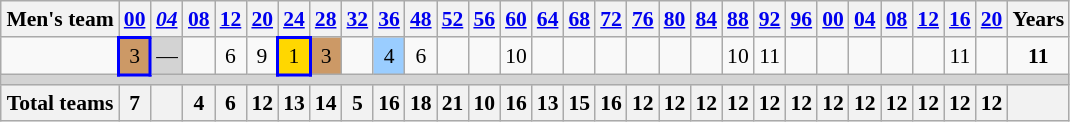<table class="wikitable" style="text-align: center; font-size: 90%; margin-left: 1em;">
<tr>
<th>Men's team</th>
<th><a href='#'>00</a></th>
<th><em><a href='#'>04</a></em></th>
<th><a href='#'>08</a></th>
<th><a href='#'>12</a></th>
<th><a href='#'>20</a></th>
<th><a href='#'>24</a></th>
<th><a href='#'>28</a></th>
<th><a href='#'>32</a></th>
<th><a href='#'>36</a></th>
<th><a href='#'>48</a></th>
<th><a href='#'>52</a></th>
<th><a href='#'>56</a></th>
<th><a href='#'>60</a></th>
<th><a href='#'>64</a></th>
<th><a href='#'>68</a></th>
<th><a href='#'>72</a></th>
<th><a href='#'>76</a></th>
<th><a href='#'>80</a></th>
<th><a href='#'>84</a></th>
<th><a href='#'>88</a></th>
<th><a href='#'>92</a></th>
<th><a href='#'>96</a></th>
<th><a href='#'>00</a></th>
<th><a href='#'>04</a></th>
<th><a href='#'>08</a></th>
<th><a href='#'>12</a></th>
<th><a href='#'>16</a></th>
<th><a href='#'>20</a></th>
<th>Years</th>
</tr>
<tr>
<td style="text-align: left;"></td>
<td style="border: 2px solid blue; background-color: #cc9966;">3</td>
<td style="background-color: lightgray;">—</td>
<td></td>
<td>6</td>
<td>9</td>
<td style="border: 2px solid blue; background-color: gold;">1</td>
<td style="background-color: #cc9966;">3</td>
<td></td>
<td style="background-color: #9acdff;">4</td>
<td>6</td>
<td></td>
<td></td>
<td>10</td>
<td></td>
<td></td>
<td></td>
<td></td>
<td></td>
<td></td>
<td>10</td>
<td>11</td>
<td></td>
<td></td>
<td></td>
<td></td>
<td></td>
<td>11</td>
<td></td>
<td><strong>11</strong></td>
</tr>
<tr style="background-color: lightgrey;">
<td colspan="30"></td>
</tr>
<tr>
<th>Total teams</th>
<th>7</th>
<th></th>
<th>4</th>
<th>6</th>
<th>12</th>
<th>13</th>
<th>14</th>
<th>5</th>
<th>16</th>
<th>18</th>
<th>21</th>
<th>10</th>
<th>16</th>
<th>13</th>
<th>15</th>
<th>16</th>
<th>12</th>
<th>12</th>
<th>12</th>
<th>12</th>
<th>12</th>
<th>12</th>
<th>12</th>
<th>12</th>
<th>12</th>
<th>12</th>
<th>12</th>
<th>12</th>
<th></th>
</tr>
</table>
